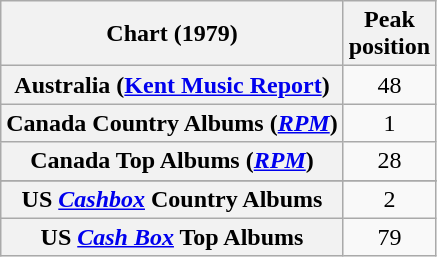<table class="wikitable sortable plainrowheaders" style="text-align:center">
<tr>
<th scope="col">Chart (1979)</th>
<th scope="col">Peak<br>position</th>
</tr>
<tr>
<th scope = row>Australia (<a href='#'>Kent Music Report</a>)</th>
<td>48</td>
</tr>
<tr>
<th scope = "row">Canada Country Albums (<em><a href='#'>RPM</a></em>)</th>
<td>1</td>
</tr>
<tr>
<th scope = "row">Canada Top Albums (<em><a href='#'>RPM</a></em>)</th>
<td>28</td>
</tr>
<tr>
</tr>
<tr>
</tr>
<tr>
<th scope="row">US <em><a href='#'>Cashbox</a></em> Country Albums</th>
<td align="center">2</td>
</tr>
<tr>
<th scope="row">US <em><a href='#'>Cash Box</a></em> Top Albums </th>
<td align="center">79</td>
</tr>
</table>
